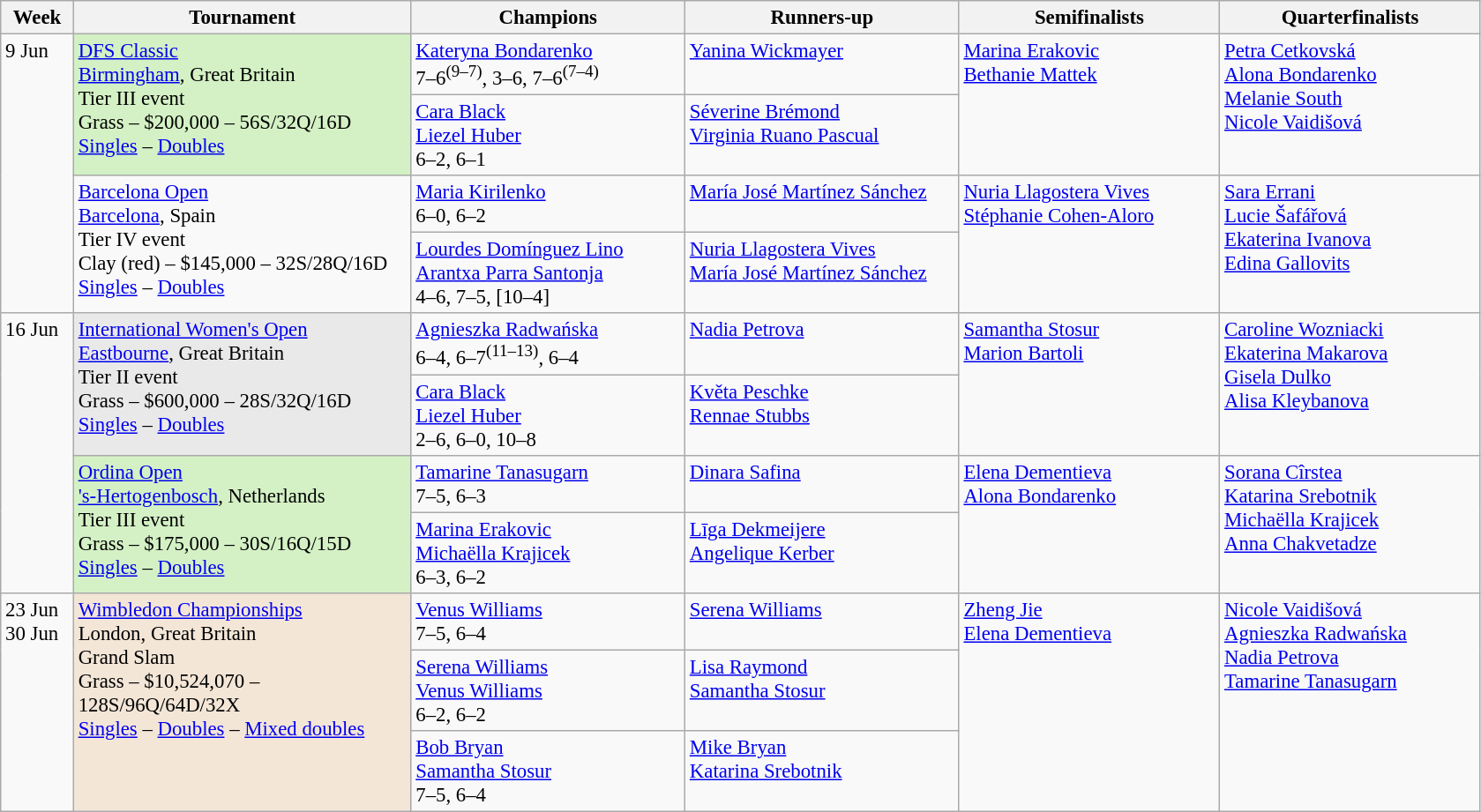<table class=wikitable style=font-size:95%>
<tr>
<th style="width:48px;">Week</th>
<th style="width:248px;">Tournament</th>
<th style="width:200px;">Champions</th>
<th style="width:200px;">Runners-up</th>
<th style="width:190px;">Semifinalists</th>
<th style="width:190px;">Quarterfinalists</th>
</tr>
<tr valign="top">
<td rowspan=4>9 Jun</td>
<td rowspan=2 style="background:#d4f1c5;"><a href='#'>DFS Classic</a><br> <a href='#'>Birmingham</a>, Great Britain<br>Tier III event<br>Grass – $200,000 – 56S/32Q/16D<br><a href='#'>Singles</a> – <a href='#'>Doubles</a></td>
<td> <a href='#'>Kateryna Bondarenko</a><br>7–6<sup>(9–7)</sup>, 3–6, 7–6<sup>(7–4)</sup></td>
<td> <a href='#'>Yanina Wickmayer</a></td>
<td rowspan=2> <a href='#'>Marina Erakovic</a><br> <a href='#'>Bethanie Mattek</a></td>
<td rowspan=2> <a href='#'>Petra Cetkovská</a><br> <a href='#'>Alona Bondarenko</a><br>  <a href='#'>Melanie South</a><br> <a href='#'>Nicole Vaidišová</a></td>
</tr>
<tr valign="top">
<td> <a href='#'>Cara Black</a> <br>  <a href='#'>Liezel Huber</a><br>6–2, 6–1</td>
<td> <a href='#'>Séverine Brémond</a> <br>  <a href='#'>Virginia Ruano Pascual</a></td>
</tr>
<tr valign="top">
<td rowspan=2><a href='#'>Barcelona Open</a><br> <a href='#'>Barcelona</a>, Spain <br>Tier IV event<br>Clay (red) – $145,000 – 32S/28Q/16D<br><a href='#'>Singles</a> – <a href='#'>Doubles</a></td>
<td> <a href='#'>Maria Kirilenko</a><br>6–0, 6–2</td>
<td> <a href='#'>María José Martínez Sánchez</a></td>
<td rowspan=2> <a href='#'>Nuria Llagostera Vives</a><br> <a href='#'>Stéphanie Cohen-Aloro</a></td>
<td rowspan=2> <a href='#'>Sara Errani</a><br> <a href='#'>Lucie Šafářová</a><br> <a href='#'>Ekaterina Ivanova</a><br> <a href='#'>Edina Gallovits</a></td>
</tr>
<tr valign="top">
<td> <a href='#'>Lourdes Domínguez Lino</a> <br>  <a href='#'>Arantxa Parra Santonja</a><br>4–6, 7–5, [10–4]</td>
<td> <a href='#'>Nuria Llagostera Vives</a> <br>  <a href='#'>María José Martínez Sánchez</a></td>
</tr>
<tr valign="top">
<td rowspan=4>16 Jun</td>
<td rowspan=2 style="background:#e9e9e9;"><a href='#'>International Women's Open</a><br> <a href='#'>Eastbourne</a>, Great Britain<br>Tier II event<br>Grass – $600,000 – 28S/32Q/16D<br><a href='#'>Singles</a> – <a href='#'>Doubles</a></td>
<td> <a href='#'>Agnieszka Radwańska</a> <br>6–4, 6–7<sup>(11–13)</sup>, 6–4</td>
<td> <a href='#'>Nadia Petrova</a></td>
<td rowspan=2> <a href='#'>Samantha Stosur</a><br>   <a href='#'>Marion Bartoli</a></td>
<td rowspan=2> <a href='#'>Caroline Wozniacki</a><br> <a href='#'>Ekaterina Makarova</a><br> <a href='#'>Gisela Dulko</a><br> <a href='#'>Alisa Kleybanova</a></td>
</tr>
<tr valign="top">
<td> <a href='#'>Cara Black</a> <br>  <a href='#'>Liezel Huber</a> <br>2–6, 6–0, 10–8</td>
<td> <a href='#'>Květa Peschke</a>  <br>   <a href='#'>Rennae Stubbs</a></td>
</tr>
<tr valign="top">
<td rowspan=2 style="background:#d4f1c5;"><a href='#'>Ordina Open</a><br> <a href='#'>'s-Hertogenbosch</a>, Netherlands<br>Tier III event<br>Grass – $175,000 – 30S/16Q/15D<br><a href='#'>Singles</a> – <a href='#'>Doubles</a></td>
<td> <a href='#'>Tamarine Tanasugarn</a><br>7–5, 6–3</td>
<td> <a href='#'>Dinara Safina</a></td>
<td rowspan=2> <a href='#'>Elena Dementieva</a><br> <a href='#'>Alona Bondarenko</a></td>
<td rowspan=2> <a href='#'>Sorana Cîrstea</a><br> <a href='#'>Katarina Srebotnik</a><br> <a href='#'>Michaëlla Krajicek</a><br> <a href='#'>Anna Chakvetadze</a></td>
</tr>
<tr valign="top">
<td> <a href='#'>Marina Erakovic</a> <br>  <a href='#'>Michaëlla Krajicek</a><br>6–3, 6–2</td>
<td> <a href='#'>Līga Dekmeijere</a> <br>  <a href='#'>Angelique Kerber</a></td>
</tr>
<tr valign="top">
<td rowspan=3>23 Jun<br>30 Jun</td>
<td rowspan=3 style="background:#f3e6d7;"><a href='#'>Wimbledon Championships</a><br> London, Great Britain<br>Grand Slam<br> Grass – $10,524,070 – 128S/96Q/64D/32X<br><a href='#'>Singles</a> – <a href='#'>Doubles</a>  – <a href='#'>Mixed doubles</a></td>
<td> <a href='#'>Venus Williams</a><br>7–5, 6–4</td>
<td> <a href='#'>Serena Williams</a></td>
<td rowspan=3> <a href='#'>Zheng Jie</a><br> <a href='#'>Elena Dementieva</a></td>
<td rowspan=3> <a href='#'>Nicole Vaidišová</a><br> <a href='#'>Agnieszka Radwańska</a>  <br> <a href='#'>Nadia Petrova</a><br> <a href='#'>Tamarine Tanasugarn</a></td>
</tr>
<tr valign="top">
<td> <a href='#'>Serena Williams</a> <br>  <a href='#'>Venus Williams</a><br>6–2, 6–2</td>
<td> <a href='#'>Lisa Raymond</a> <br>  <a href='#'>Samantha Stosur</a></td>
</tr>
<tr valign=top>
<td> <a href='#'>Bob Bryan</a> <br>  <a href='#'>Samantha Stosur</a><br>7–5, 6–4</td>
<td> <a href='#'>Mike Bryan</a> <br>  <a href='#'>Katarina Srebotnik</a></td>
</tr>
</table>
